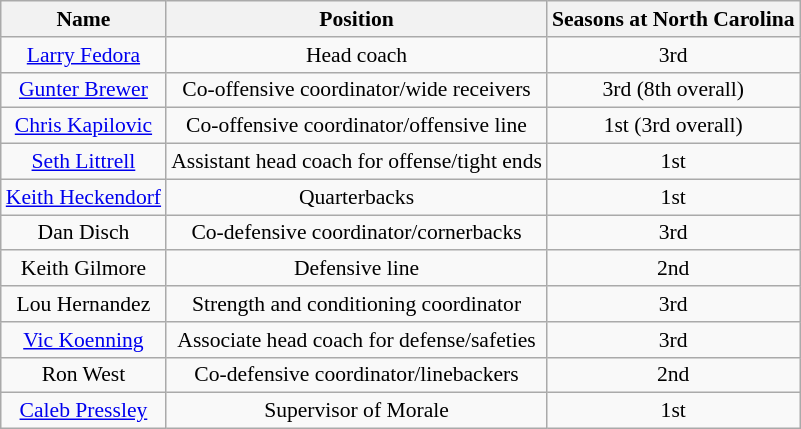<table class="wikitable" border="1" style="font-size:90%;">
<tr>
<th style="text-align:center;">Name</th>
<th style="text-align:center;">Position</th>
<th style="text-align:center;">Seasons at North Carolina</th>
</tr>
<tr style="text-align:center;">
<td><a href='#'>Larry Fedora</a></td>
<td>Head coach</td>
<td>3rd</td>
</tr>
<tr style="text-align:center;">
<td><a href='#'>Gunter Brewer</a></td>
<td>Co-offensive coordinator/wide receivers</td>
<td>3rd (8th overall)</td>
</tr>
<tr style="text-align:center;">
<td><a href='#'>Chris Kapilovic</a></td>
<td>Co-offensive coordinator/offensive line</td>
<td>1st (3rd overall)</td>
</tr>
<tr style="text-align:center;">
<td><a href='#'>Seth Littrell</a></td>
<td>Assistant head coach for offense/tight ends</td>
<td>1st</td>
</tr>
<tr style="text-align:center;">
<td><a href='#'>Keith Heckendorf</a></td>
<td>Quarterbacks</td>
<td>1st</td>
</tr>
<tr style="text-align:center;">
<td>Dan Disch</td>
<td>Co-defensive coordinator/cornerbacks</td>
<td>3rd</td>
</tr>
<tr style="text-align:center;">
<td>Keith Gilmore</td>
<td>Defensive line</td>
<td>2nd</td>
</tr>
<tr style="text-align:center;">
<td>Lou Hernandez</td>
<td>Strength and conditioning coordinator</td>
<td>3rd</td>
</tr>
<tr style="text-align:center;">
<td><a href='#'>Vic Koenning</a></td>
<td>Associate head coach for defense/safeties</td>
<td>3rd</td>
</tr>
<tr style="text-align:center;">
<td>Ron West</td>
<td>Co-defensive coordinator/linebackers</td>
<td>2nd</td>
</tr>
<tr style="text-align:center;">
<td><a href='#'>Caleb Pressley</a></td>
<td>Supervisor of Morale</td>
<td>1st</td>
</tr>
</table>
